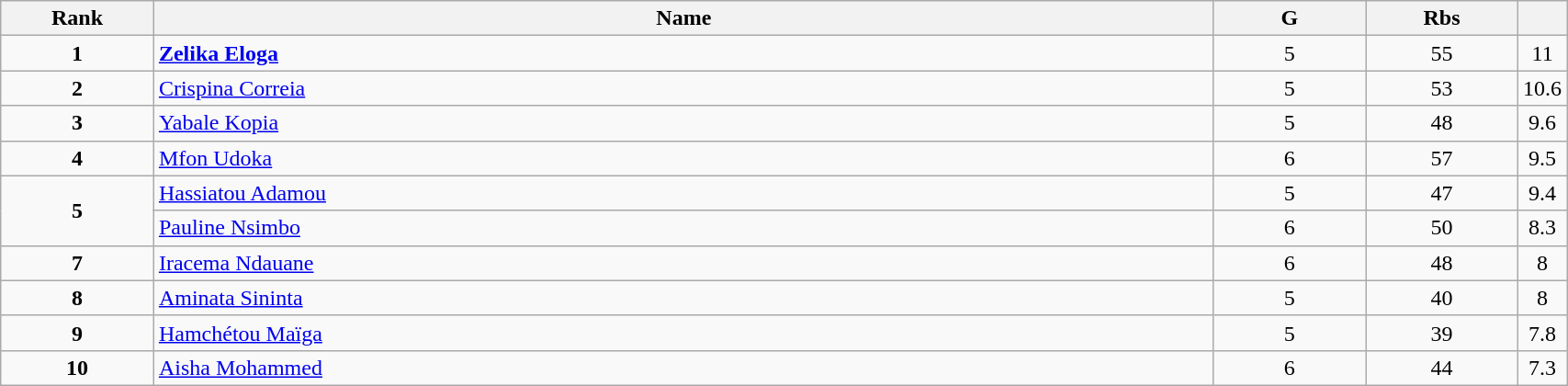<table class="wikitable" style="width:90%;">
<tr>
<th style="width:10%;">Rank</th>
<th style="width:70%;">Name</th>
<th style="width:10%;">G</th>
<th style="width:10%;">Rbs</th>
<th style="width:10%;"></th>
</tr>
<tr align=center>
<td><strong>1</strong></td>
<td align=left> <strong><a href='#'>Zelika Eloga</a></strong></td>
<td>5</td>
<td>55</td>
<td>11</td>
</tr>
<tr align=center>
<td><strong>2</strong></td>
<td align=left> <a href='#'>Crispina Correia</a></td>
<td>5</td>
<td>53</td>
<td>10.6</td>
</tr>
<tr align=center>
<td><strong>3</strong></td>
<td align=left> <a href='#'>Yabale Kopia</a></td>
<td>5</td>
<td>48</td>
<td>9.6</td>
</tr>
<tr align=center>
<td><strong>4</strong></td>
<td align=left> <a href='#'>Mfon Udoka</a></td>
<td>6</td>
<td>57</td>
<td>9.5</td>
</tr>
<tr align=center>
<td rowspan=2><strong>5</strong></td>
<td align=left> <a href='#'>Hassiatou Adamou</a></td>
<td>5</td>
<td>47</td>
<td>9.4</td>
</tr>
<tr align=center>
<td align=left> <a href='#'>Pauline Nsimbo</a></td>
<td>6</td>
<td>50</td>
<td>8.3</td>
</tr>
<tr align=center>
<td><strong>7</strong></td>
<td align=left> <a href='#'>Iracema Ndauane</a></td>
<td>6</td>
<td>48</td>
<td>8</td>
</tr>
<tr align=center>
<td><strong>8</strong></td>
<td align=left> <a href='#'>Aminata Sininta</a></td>
<td>5</td>
<td>40</td>
<td>8</td>
</tr>
<tr align=center>
<td><strong>9</strong></td>
<td align=left> <a href='#'>Hamchétou Maïga</a></td>
<td>5</td>
<td>39</td>
<td>7.8</td>
</tr>
<tr align=center>
<td><strong>10</strong></td>
<td align=left> <a href='#'>Aisha Mohammed</a></td>
<td>6</td>
<td>44</td>
<td>7.3</td>
</tr>
</table>
